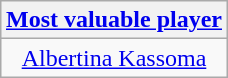<table class=wikitable style="text-align:center; margin:auto">
<tr>
<th><a href='#'>Most valuable player</a></th>
</tr>
<tr>
<td> <a href='#'>Albertina Kassoma</a></td>
</tr>
</table>
